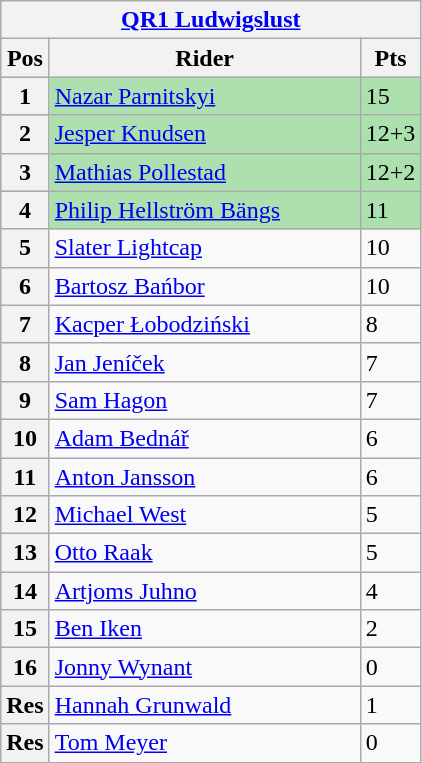<table class="wikitable">
<tr>
<th colspan="3"><a href='#'>QR1 Ludwigslust</a></th>
</tr>
<tr>
<th width=20>Pos</th>
<th width=200>Rider</th>
<th width=20>Pts</th>
</tr>
<tr style="background:#ACE1AF;">
<th>1</th>
<td> <a href='#'>Nazar Parnitskyi</a></td>
<td>15</td>
</tr>
<tr style="background:#ACE1AF;">
<th>2</th>
<td> <a href='#'>Jesper Knudsen</a></td>
<td>12+3</td>
</tr>
<tr style="background:#ACE1AF;">
<th>3</th>
<td> <a href='#'>Mathias Pollestad</a></td>
<td>12+2</td>
</tr>
<tr style="background:#ACE1AF;">
<th>4</th>
<td> <a href='#'>Philip Hellström Bängs</a></td>
<td>11</td>
</tr>
<tr>
<th>5</th>
<td> <a href='#'>Slater Lightcap</a></td>
<td>10</td>
</tr>
<tr>
<th>6</th>
<td> <a href='#'>Bartosz Bańbor</a></td>
<td>10</td>
</tr>
<tr>
<th>7</th>
<td> <a href='#'>Kacper Łobodziński</a></td>
<td>8</td>
</tr>
<tr>
<th>8</th>
<td> <a href='#'>Jan Jeníček</a></td>
<td>7</td>
</tr>
<tr>
<th>9</th>
<td> <a href='#'>Sam Hagon</a></td>
<td>7</td>
</tr>
<tr>
<th>10</th>
<td> <a href='#'>Adam Bednář</a></td>
<td>6</td>
</tr>
<tr>
<th>11</th>
<td> <a href='#'>Anton Jansson</a></td>
<td>6</td>
</tr>
<tr>
<th>12</th>
<td> <a href='#'>Michael West</a></td>
<td>5</td>
</tr>
<tr>
<th>13</th>
<td> <a href='#'>Otto Raak</a></td>
<td>5</td>
</tr>
<tr>
<th>14</th>
<td> <a href='#'>Artjoms Juhno</a></td>
<td>4</td>
</tr>
<tr>
<th>15</th>
<td> <a href='#'>Ben Iken</a></td>
<td>2</td>
</tr>
<tr>
<th>16</th>
<td> <a href='#'>Jonny Wynant</a></td>
<td>0</td>
</tr>
<tr>
<th>Res</th>
<td> <a href='#'>Hannah Grunwald</a></td>
<td>1</td>
</tr>
<tr>
<th>Res</th>
<td> <a href='#'>Tom Meyer</a></td>
<td>0</td>
</tr>
</table>
